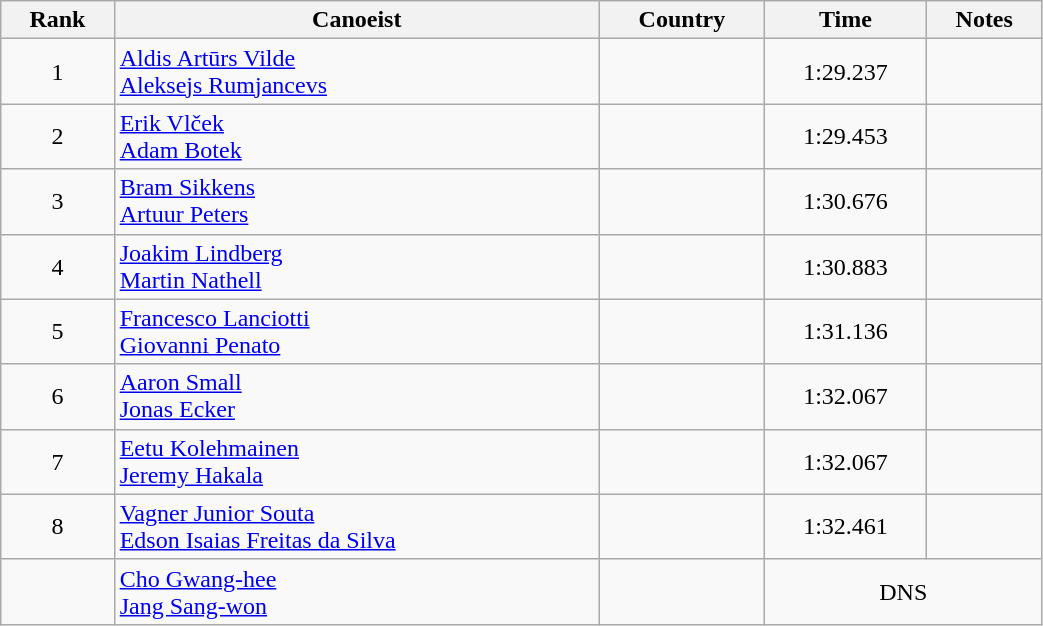<table class="wikitable" style="text-align:center;width: 55%">
<tr>
<th>Rank</th>
<th>Canoeist</th>
<th>Country</th>
<th>Time</th>
<th>Notes</th>
</tr>
<tr>
<td>1</td>
<td align="left"><a href='#'>Aldis Artūrs Vilde</a><br><a href='#'>Aleksejs Rumjancevs</a></td>
<td align="left"></td>
<td>1:29.237</td>
<td></td>
</tr>
<tr>
<td>2</td>
<td align="left"><a href='#'>Erik Vlček</a><br><a href='#'>Adam Botek</a></td>
<td align="left"></td>
<td>1:29.453</td>
<td></td>
</tr>
<tr>
<td>3</td>
<td align="left"><a href='#'>Bram Sikkens</a><br><a href='#'>Artuur Peters</a></td>
<td align="left"></td>
<td>1:30.676</td>
<td></td>
</tr>
<tr>
<td>4</td>
<td align="left"><a href='#'>Joakim Lindberg</a><br><a href='#'>Martin Nathell</a></td>
<td align="left"></td>
<td>1:30.883</td>
<td></td>
</tr>
<tr>
<td>5</td>
<td align="left"><a href='#'>Francesco Lanciotti</a><br><a href='#'>Giovanni Penato</a></td>
<td align="left"></td>
<td>1:31.136</td>
<td></td>
</tr>
<tr>
<td>6</td>
<td align="left"><a href='#'>Aaron Small</a><br><a href='#'>Jonas Ecker</a></td>
<td align="left"></td>
<td>1:32.067</td>
<td></td>
</tr>
<tr>
<td>7</td>
<td align="left"><a href='#'>Eetu Kolehmainen</a><br><a href='#'>Jeremy Hakala</a></td>
<td align="left"></td>
<td>1:32.067</td>
<td></td>
</tr>
<tr>
<td>8</td>
<td align="left"><a href='#'>Vagner Junior Souta</a><br><a href='#'>Edson Isaias Freitas da Silva</a></td>
<td align="left"></td>
<td>1:32.461</td>
<td></td>
</tr>
<tr>
<td></td>
<td align="left"><a href='#'>Cho Gwang-hee</a><br><a href='#'>Jang Sang-won</a></td>
<td align="left"></td>
<td colspan=2>DNS</td>
</tr>
</table>
